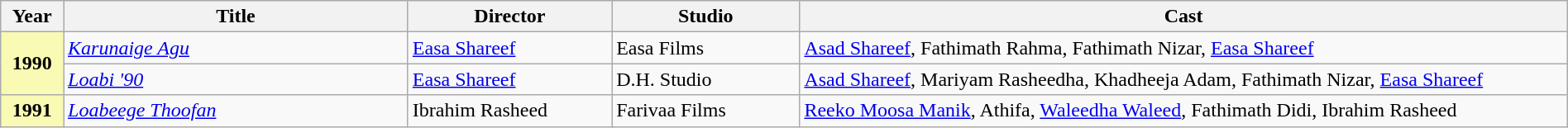<table class="wikitable plainrowheaders" width="100%">
<tr>
<th scope="col" width=4%>Year</th>
<th scope="col" width=22%>Title</th>
<th scope="col" width=13%>Director</th>
<th scope="col" width=12%>Studio</th>
<th scope="col" width=60%>Cast</th>
</tr>
<tr>
<td rowspan="2" style="text-align:center; background:#f9fab3; textcolor:#000;"> <strong>1990</strong></td>
<td><em><a href='#'>Karunaige Agu</a></em></td>
<td><a href='#'>Easa Shareef</a></td>
<td>Easa Films</td>
<td><a href='#'>Asad Shareef</a>, Fathimath Rahma, Fathimath Nizar, <a href='#'>Easa Shareef</a></td>
</tr>
<tr>
<td><em><a href='#'>Loabi '90</a></em></td>
<td><a href='#'>Easa Shareef</a></td>
<td>D.H. Studio</td>
<td><a href='#'>Asad Shareef</a>, Mariyam Rasheedha, Khadheeja Adam, Fathimath Nizar, <a href='#'>Easa Shareef</a></td>
</tr>
<tr>
<td style="text-align:center; background:#f9fab3; textcolor:#000;"> <strong>1991</strong></td>
<td><em><a href='#'>Loabeege Thoofan</a></em></td>
<td>Ibrahim Rasheed</td>
<td>Farivaa Films</td>
<td><a href='#'>Reeko Moosa Manik</a>, Athifa, <a href='#'>Waleedha Waleed</a>, Fathimath Didi, Ibrahim Rasheed</td>
</tr>
</table>
